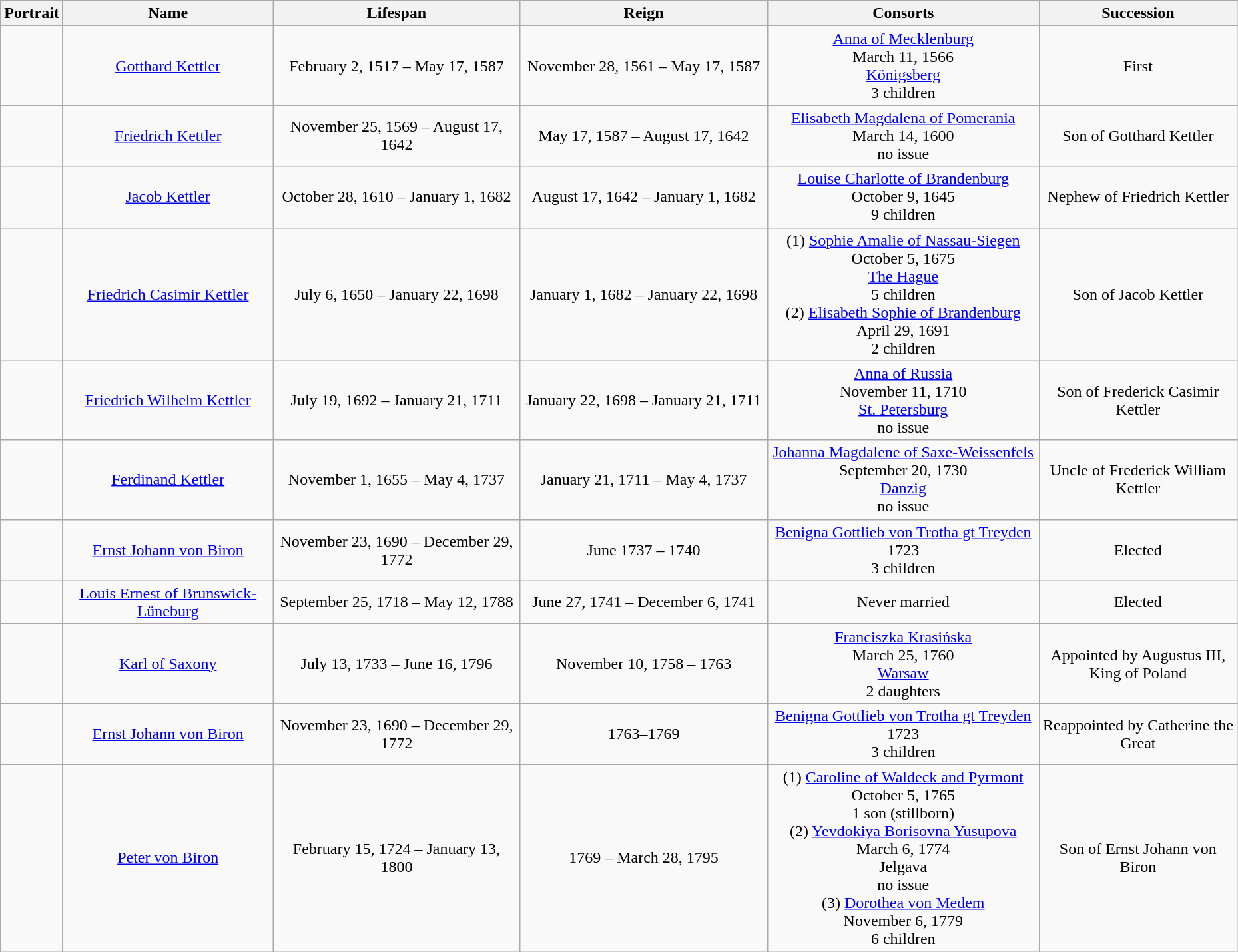<table width=98% class="wikitable" style="text-align:center;">
<tr>
<th width="5%">Portrait</th>
<th width="17%">Name</th>
<th width="20%">Lifespan</th>
<th width="20%">Reign</th>
<th width="22%">Consorts</th>
<th width="28%">Succession</th>
</tr>
<tr>
<td></td>
<td><a href='#'>Gotthard Kettler</a></td>
<td>February 2, 1517 – May 17, 1587</td>
<td>November 28, 1561 – May 17, 1587</td>
<td><a href='#'>Anna of Mecklenburg</a><br>March 11, 1566<br><a href='#'>Königsberg</a><br>3 children</td>
<td>First</td>
</tr>
<tr>
<td></td>
<td><a href='#'>Friedrich Kettler</a></td>
<td>November 25, 1569 – August 17, 1642</td>
<td>May 17, 1587 – August 17, 1642</td>
<td><a href='#'>Elisabeth Magdalena of Pomerania</a><br>March 14, 1600<br>no issue</td>
<td>Son of Gotthard Kettler</td>
</tr>
<tr>
<td></td>
<td><a href='#'>Jacob Kettler</a></td>
<td>October 28, 1610 – January 1, 1682</td>
<td>August 17, 1642 – January 1, 1682</td>
<td><a href='#'>Louise Charlotte of Brandenburg</a><br>October 9, 1645<br>9 children</td>
<td>Nephew of Friedrich Kettler</td>
</tr>
<tr>
<td></td>
<td><a href='#'>Friedrich Casimir Kettler</a></td>
<td>July 6, 1650 – January 22, 1698</td>
<td>January 1, 1682 – January 22, 1698</td>
<td>(1) <a href='#'>Sophie Amalie of Nassau-Siegen</a><br>October 5, 1675<br><a href='#'>The Hague</a><br>5 children<br>(2) <a href='#'>Elisabeth Sophie of Brandenburg</a><br>April 29, 1691<br>2 children</td>
<td>Son of Jacob Kettler</td>
</tr>
<tr>
<td></td>
<td><a href='#'>Friedrich Wilhelm Kettler</a></td>
<td>July 19, 1692 – January 21, 1711</td>
<td>January 22, 1698 – January 21, 1711</td>
<td><a href='#'>Anna of Russia</a><br>November 11, 1710<br><a href='#'>St. Petersburg</a><br>no issue</td>
<td>Son of Frederick Casimir Kettler</td>
</tr>
<tr>
<td></td>
<td><a href='#'>Ferdinand Kettler</a></td>
<td>November 1, 1655 – May 4, 1737</td>
<td>January 21, 1711 – May 4, 1737</td>
<td><a href='#'>Johanna Magdalene of Saxe-Weissenfels</a><br>September 20, 1730<br><a href='#'>Danzig</a><br>no issue</td>
<td>Uncle of Frederick William Kettler</td>
</tr>
<tr>
<td></td>
<td><a href='#'>Ernst Johann von Biron</a></td>
<td>November 23, 1690 – December 29, 1772</td>
<td>June 1737 – 1740</td>
<td><a href='#'>Benigna Gottlieb von Trotha gt Treyden</a><br>1723<br>3 children</td>
<td>Elected</td>
</tr>
<tr>
<td></td>
<td><a href='#'>Louis Ernest of Brunswick-Lüneburg</a></td>
<td>September 25, 1718 – May 12, 1788</td>
<td>June 27, 1741 – December 6, 1741</td>
<td>Never married</td>
<td>Elected</td>
</tr>
<tr>
<td></td>
<td><a href='#'>Karl of Saxony</a></td>
<td>July 13, 1733 – June 16, 1796</td>
<td>November 10, 1758 – 1763</td>
<td><a href='#'>Franciszka Krasińska</a><br>March 25, 1760<br><a href='#'>Warsaw</a><br>2 daughters</td>
<td>Appointed by Augustus III, King of Poland</td>
</tr>
<tr>
<td></td>
<td><a href='#'>Ernst Johann von Biron</a></td>
<td>November 23, 1690 – December 29, 1772</td>
<td>1763–1769</td>
<td><a href='#'>Benigna Gottlieb von Trotha gt Treyden</a><br>1723<br>3 children</td>
<td>Reappointed by Catherine the Great</td>
</tr>
<tr>
<td></td>
<td><a href='#'>Peter von Biron</a></td>
<td>February 15, 1724 – January 13, 1800</td>
<td>1769 – March 28, 1795</td>
<td>(1) <a href='#'>Caroline of Waldeck and Pyrmont</a><br>October 5, 1765<br>1 son (stillborn)<br>(2) <a href='#'>Yevdokiya Borisovna Yusupova</a><br>March 6, 1774<br>Jelgava<br>no issue<br>(3) <a href='#'>Dorothea von Medem</a><br>November 6, 1779<br>6 children</td>
<td>Son of Ernst Johann von Biron</td>
</tr>
</table>
